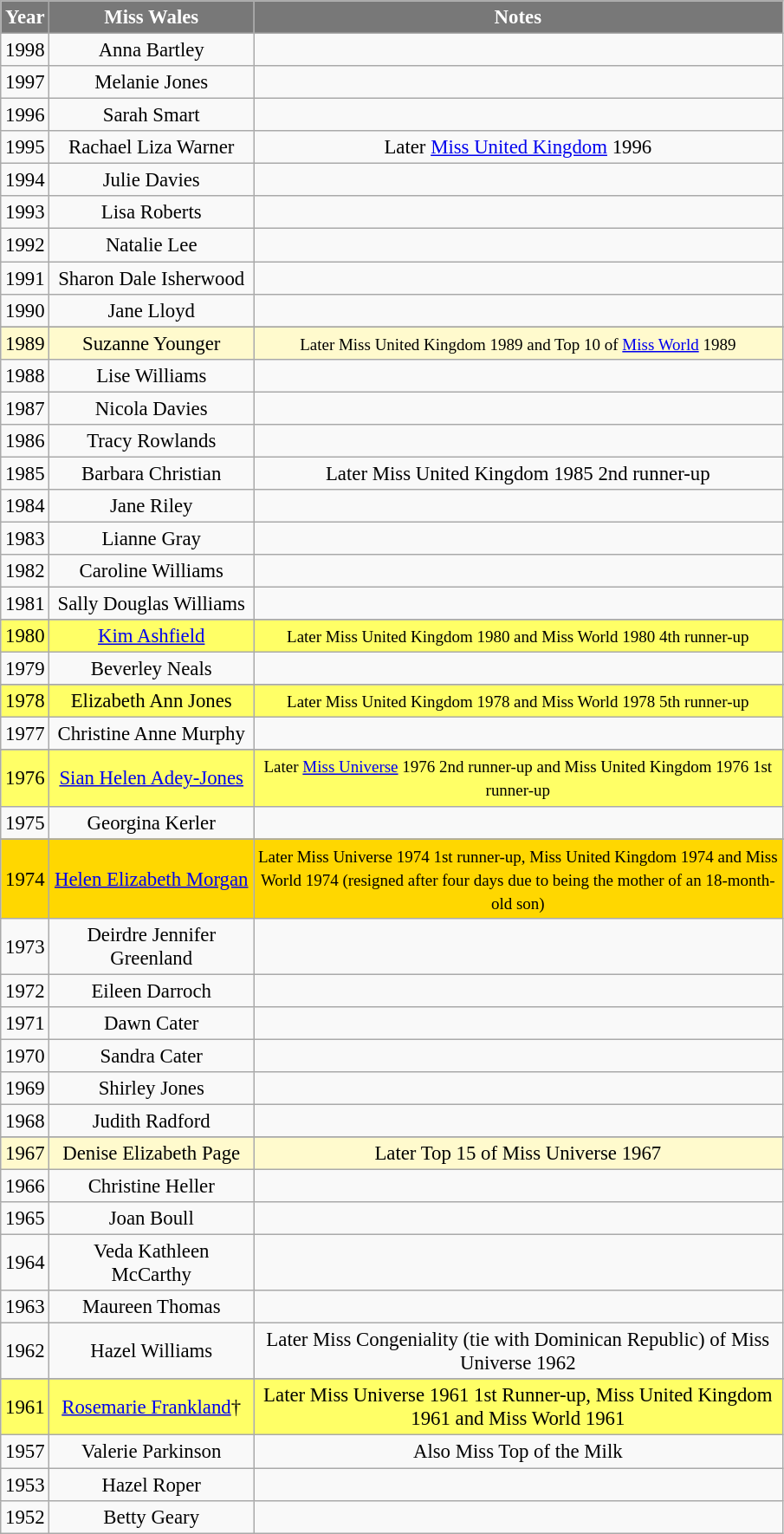<table class="wikitable sortable" style="font-size: 95%; text-align:center">
<tr>
<th width="30" style="background-color:#787878;color:#FFFFFF;">Year</th>
<th width="150" style="background-color:#787878;color:#FFFFFF;">Miss Wales</th>
<th width="400" style="background-color:#787878;color:#FFFFFF;">Notes</th>
</tr>
<tr>
<td>1998</td>
<td>Anna Bartley</td>
<td></td>
</tr>
<tr>
<td>1997</td>
<td>Melanie Jones</td>
<td></td>
</tr>
<tr>
<td>1996</td>
<td>Sarah Smart</td>
<td></td>
</tr>
<tr>
<td>1995</td>
<td>Rachael Liza Warner</td>
<td>Later <a href='#'>Miss United Kingdom</a> 1996</td>
</tr>
<tr>
<td>1994</td>
<td>Julie Davies</td>
<td></td>
</tr>
<tr>
<td>1993</td>
<td>Lisa Roberts</td>
<td></td>
</tr>
<tr>
<td>1992</td>
<td>Natalie Lee</td>
<td></td>
</tr>
<tr>
<td>1991</td>
<td>Sharon Dale Isherwood</td>
<td></td>
</tr>
<tr>
<td>1990</td>
<td>Jane Lloyd</td>
<td></td>
</tr>
<tr>
</tr>
<tr style="background-color:#FFFACD;">
<td>1989</td>
<td>Suzanne Younger</td>
<td><small>Later Miss United Kingdom 1989 and Top 10 of <a href='#'>Miss World</a> 1989</small></td>
</tr>
<tr>
<td>1988</td>
<td>Lise Williams</td>
<td></td>
</tr>
<tr>
<td>1987</td>
<td>Nicola Davies</td>
<td></td>
</tr>
<tr>
<td>1986</td>
<td>Tracy Rowlands</td>
<td></td>
</tr>
<tr>
<td>1985</td>
<td>Barbara Christian</td>
<td>Later Miss United Kingdom 1985 2nd runner-up</td>
</tr>
<tr>
<td>1984</td>
<td>Jane Riley</td>
<td></td>
</tr>
<tr>
<td>1983</td>
<td>Lianne Gray</td>
<td></td>
</tr>
<tr>
<td>1982</td>
<td>Caroline Williams</td>
<td></td>
</tr>
<tr>
<td>1981</td>
<td>Sally Douglas Williams</td>
<td></td>
</tr>
<tr>
</tr>
<tr style="background-color:#FFFF66;">
<td>1980</td>
<td><a href='#'>Kim Ashfield</a></td>
<td><small>Later Miss United Kingdom 1980 and Miss World 1980 4th runner-up</small></td>
</tr>
<tr>
<td>1979</td>
<td>Beverley Neals</td>
<td></td>
</tr>
<tr>
</tr>
<tr style="background-color:#FFFF66;">
<td>1978</td>
<td>Elizabeth Ann Jones</td>
<td><small>Later Miss United Kingdom 1978 and Miss World 1978 5th runner-up</small></td>
</tr>
<tr stunning>
<td>1977</td>
<td>Christine Anne Murphy</td>
<td></td>
</tr>
<tr>
</tr>
<tr style="background-color:#FFFF66;">
<td>1976</td>
<td><a href='#'>Sian Helen Adey-Jones</a></td>
<td><small>Later <a href='#'>Miss Universe</a> 1976 2nd runner-up and Miss United Kingdom 1976 1st runner-up</small></td>
</tr>
<tr>
<td>1975</td>
<td>Georgina Kerler</td>
<td></td>
</tr>
<tr>
</tr>
<tr style="background-color:gold;">
<td>1974</td>
<td><a href='#'>Helen Elizabeth Morgan</a></td>
<td><small>Later Miss Universe 1974 1st runner-up, Miss United Kingdom 1974 and Miss World 1974 (resigned after four days due to being the mother of an 18-month-old son)</small></td>
</tr>
<tr>
<td>1973</td>
<td>Deirdre Jennifer Greenland</td>
<td></td>
</tr>
<tr>
<td>1972</td>
<td>Eileen Darroch</td>
<td></td>
</tr>
<tr>
<td>1971</td>
<td>Dawn Cater</td>
<td></td>
</tr>
<tr>
<td>1970</td>
<td>Sandra Cater</td>
<td></td>
</tr>
<tr>
<td>1969</td>
<td>Shirley Jones</td>
<td></td>
</tr>
<tr>
<td>1968</td>
<td>Judith Radford</td>
<td></td>
</tr>
<tr>
</tr>
<tr style="background-color:#FFFACD;">
<td>1967</td>
<td>Denise Elizabeth Page</td>
<td>Later Top 15 of Miss Universe 1967</td>
</tr>
<tr>
<td>1966</td>
<td>Christine Heller</td>
<td></td>
</tr>
<tr>
<td>1965</td>
<td>Joan Boull</td>
<td></td>
</tr>
<tr>
<td>1964</td>
<td>Veda Kathleen McCarthy</td>
<td></td>
</tr>
<tr>
<td>1963</td>
<td>Maureen Thomas</td>
<td></td>
</tr>
<tr>
<td>1962</td>
<td>Hazel Williams</td>
<td>Later Miss Congeniality (tie with Dominican Republic) of Miss Universe 1962</td>
</tr>
<tr>
</tr>
<tr style="background-color:#FFFF66;">
<td>1961</td>
<td><a href='#'>Rosemarie Frankland</a>†</td>
<td>Later Miss Universe 1961 1st Runner-up, Miss United Kingdom 1961 and Miss World 1961</td>
</tr>
<tr>
<td>1957</td>
<td>Valerie Parkinson</td>
<td>Also Miss Top of the Milk</td>
</tr>
<tr>
<td>1953</td>
<td>Hazel Roper</td>
<td></td>
</tr>
<tr>
<td>1952</td>
<td>Betty Geary</td>
<td></td>
</tr>
</table>
